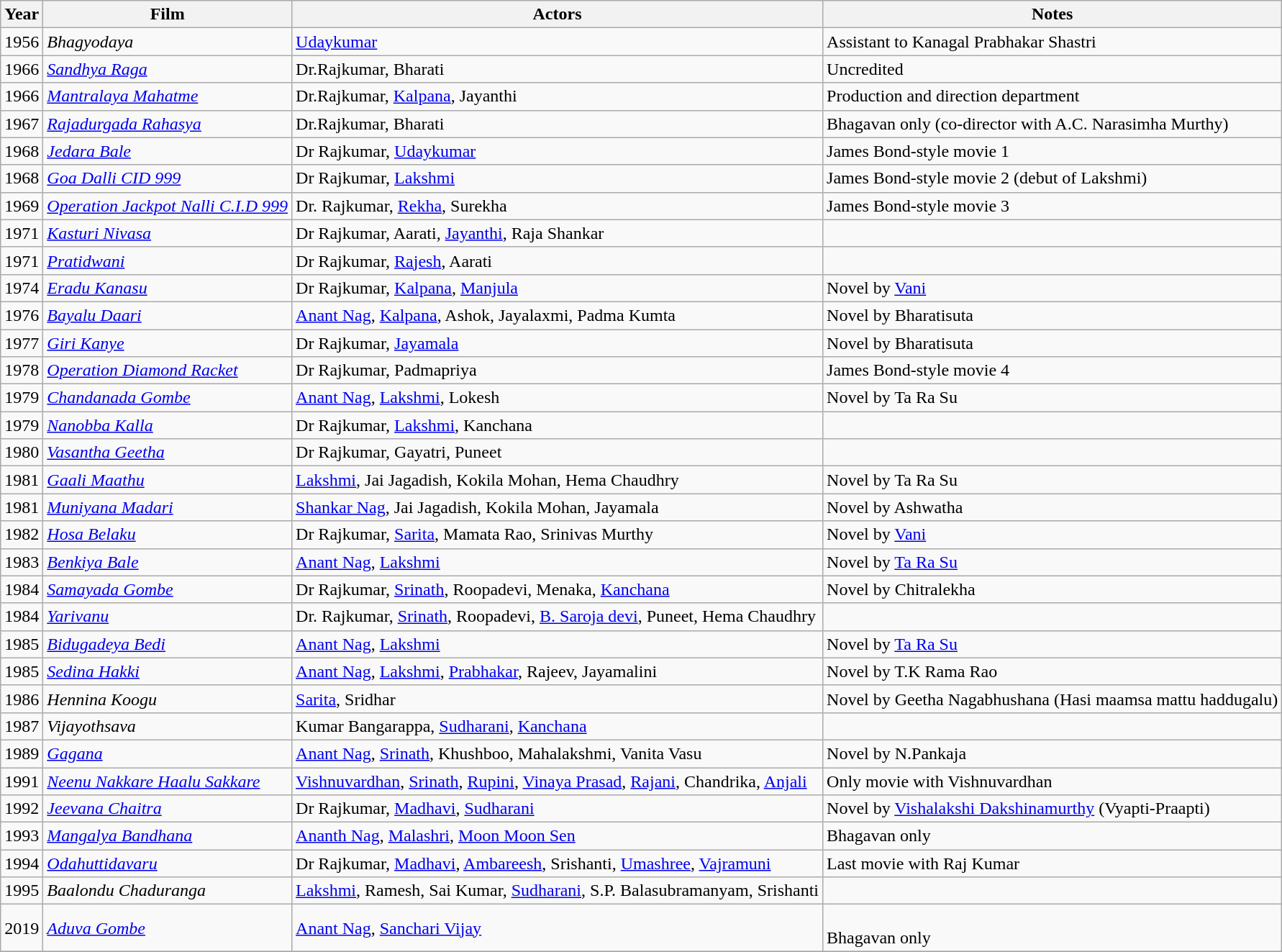<table class="wikitable sortable">
<tr>
<th>Year</th>
<th>Film</th>
<th class="unsortable">Actors</th>
<th class="unsortable">Notes</th>
</tr>
<tr>
<td>1956</td>
<td><em>Bhagyodaya</em></td>
<td><a href='#'>Udaykumar</a></td>
<td>Assistant to Kanagal Prabhakar Shastri</td>
</tr>
<tr>
<td>1966</td>
<td><em><a href='#'>Sandhya Raga</a></em></td>
<td>Dr.Rajkumar, Bharati</td>
<td>Uncredited </td>
</tr>
<tr>
<td>1966</td>
<td><em><a href='#'>Mantralaya Mahatme</a></em></td>
<td>Dr.Rajkumar, <a href='#'>Kalpana</a>, Jayanthi</td>
<td>Production and direction department</td>
</tr>
<tr>
<td>1967</td>
<td><em><a href='#'>Rajadurgada Rahasya</a></em></td>
<td>Dr.Rajkumar, Bharati</td>
<td>Bhagavan only (co-director with A.C. Narasimha Murthy)</td>
</tr>
<tr>
<td>1968</td>
<td><em><a href='#'>Jedara Bale</a></em></td>
<td>Dr Rajkumar, <a href='#'>Udaykumar</a></td>
<td>James Bond-style movie 1</td>
</tr>
<tr>
<td>1968</td>
<td><em><a href='#'>Goa Dalli CID 999</a></em></td>
<td>Dr Rajkumar, <a href='#'>Lakshmi</a></td>
<td>James Bond-style movie 2 (debut of Lakshmi)</td>
</tr>
<tr>
<td>1969</td>
<td><em><a href='#'>Operation Jackpot Nalli C.I.D 999</a></em></td>
<td>Dr. Rajkumar, <a href='#'>Rekha</a>, Surekha</td>
<td>James Bond-style movie 3</td>
</tr>
<tr James Bond-style movie 3 - debut movie of Hindi star >
<td>1971</td>
<td><em><a href='#'>Kasturi Nivasa</a></em></td>
<td>Dr Rajkumar, Aarati, <a href='#'>Jayanthi</a>, Raja Shankar</td>
<td></td>
</tr>
<tr>
<td>1971</td>
<td><em><a href='#'>Pratidwani</a></em></td>
<td>Dr Rajkumar, <a href='#'>Rajesh</a>, Aarati</td>
<td></td>
</tr>
<tr>
<td>1974</td>
<td><em><a href='#'>Eradu Kanasu</a></em></td>
<td>Dr Rajkumar, <a href='#'>Kalpana</a>, <a href='#'>Manjula</a></td>
<td>Novel by <a href='#'>Vani</a></td>
</tr>
<tr>
<td>1976</td>
<td><em><a href='#'>Bayalu Daari</a></em></td>
<td><a href='#'>Anant Nag</a>, <a href='#'>Kalpana</a>, Ashok, Jayalaxmi, Padma Kumta</td>
<td>Novel by Bharatisuta</td>
</tr>
<tr>
<td>1977</td>
<td><em><a href='#'>Giri Kanye</a></em></td>
<td>Dr Rajkumar, <a href='#'>Jayamala</a></td>
<td>Novel by Bharatisuta</td>
</tr>
<tr>
<td>1978</td>
<td><em><a href='#'>Operation Diamond Racket</a></em></td>
<td>Dr Rajkumar, Padmapriya</td>
<td>James Bond-style movie 4</td>
</tr>
<tr>
<td>1979</td>
<td><em><a href='#'>Chandanada Gombe</a></em></td>
<td><a href='#'>Anant Nag</a>, <a href='#'>Lakshmi</a>, Lokesh</td>
<td>Novel by Ta Ra Su</td>
</tr>
<tr>
<td>1979</td>
<td><em><a href='#'>Nanobba Kalla</a></em></td>
<td>Dr Rajkumar, <a href='#'>Lakshmi</a>, Kanchana</td>
<td></td>
</tr>
<tr>
<td>1980</td>
<td><em><a href='#'>Vasantha Geetha</a></em></td>
<td>Dr Rajkumar, Gayatri, Puneet</td>
<td></td>
</tr>
<tr>
<td>1981</td>
<td><em><a href='#'>Gaali Maathu</a></em></td>
<td><a href='#'>Lakshmi</a>, Jai Jagadish, Kokila Mohan, Hema Chaudhry</td>
<td>Novel by Ta Ra Su</td>
</tr>
<tr>
<td>1981</td>
<td><em><a href='#'>Muniyana Madari</a></em></td>
<td><a href='#'>Shankar Nag</a>, Jai Jagadish, Kokila Mohan, Jayamala</td>
<td>Novel by Ashwatha</td>
</tr>
<tr>
<td>1982</td>
<td><em><a href='#'>Hosa Belaku</a></em></td>
<td>Dr Rajkumar, <a href='#'>Sarita</a>, Mamata Rao, Srinivas Murthy</td>
<td>Novel by <a href='#'>Vani</a></td>
</tr>
<tr>
<td>1983</td>
<td><em><a href='#'>Benkiya Bale</a></em></td>
<td><a href='#'>Anant Nag</a>, <a href='#'>Lakshmi</a></td>
<td>Novel by <a href='#'>Ta Ra Su</a></td>
</tr>
<tr>
<td>1984</td>
<td><em><a href='#'>Samayada Gombe</a></em></td>
<td>Dr Rajkumar, <a href='#'>Srinath</a>, Roopadevi, Menaka, <a href='#'>Kanchana</a></td>
<td>Novel by Chitralekha</td>
</tr>
<tr>
<td>1984</td>
<td><em><a href='#'>Yarivanu</a></em></td>
<td>Dr. Rajkumar, <a href='#'>Srinath</a>, Roopadevi, <a href='#'>B. Saroja devi</a>, Puneet, Hema Chaudhry</td>
<td></td>
</tr>
<tr>
<td>1985</td>
<td><em><a href='#'>Bidugadeya Bedi</a></em></td>
<td><a href='#'>Anant Nag</a>, <a href='#'>Lakshmi</a></td>
<td>Novel by <a href='#'>Ta Ra Su</a></td>
</tr>
<tr>
<td>1985</td>
<td><em><a href='#'>Sedina Hakki</a></em></td>
<td><a href='#'>Anant Nag</a>, <a href='#'>Lakshmi</a>, <a href='#'>Prabhakar</a>, Rajeev, Jayamalini</td>
<td>Novel by T.K Rama Rao</td>
</tr>
<tr>
<td>1986</td>
<td><em>Hennina Koogu</em></td>
<td><a href='#'>Sarita</a>, Sridhar</td>
<td>Novel by Geetha Nagabhushana (Hasi maamsa mattu haddugalu)</td>
</tr>
<tr>
<td>1987</td>
<td><em>Vijayothsava</em></td>
<td>Kumar Bangarappa, <a href='#'>Sudharani</a>, <a href='#'>Kanchana</a></td>
<td></td>
</tr>
<tr>
<td>1989</td>
<td><em><a href='#'>Gagana</a></em></td>
<td><a href='#'>Anant Nag</a>, <a href='#'>Srinath</a>, Khushboo, Mahalakshmi, Vanita Vasu</td>
<td>Novel by N.Pankaja</td>
</tr>
<tr>
<td>1991</td>
<td><em><a href='#'>Neenu Nakkare Haalu Sakkare</a></em></td>
<td><a href='#'>Vishnuvardhan</a>, <a href='#'>Srinath</a>, <a href='#'>Rupini</a>, <a href='#'>Vinaya Prasad</a>, <a href='#'>Rajani</a>, Chandrika, <a href='#'>Anjali</a></td>
<td>Only movie with Vishnuvardhan</td>
</tr>
<tr>
<td>1992</td>
<td><em><a href='#'>Jeevana Chaitra</a></em></td>
<td>Dr Rajkumar, <a href='#'>Madhavi</a>, <a href='#'>Sudharani</a></td>
<td>Novel by <a href='#'>Vishalakshi Dakshinamurthy</a> (Vyapti-Praapti)</td>
</tr>
<tr>
<td>1993</td>
<td><em><a href='#'>Mangalya Bandhana</a></em></td>
<td><a href='#'>Ananth Nag</a>, <a href='#'>Malashri</a>, <a href='#'>Moon Moon Sen</a></td>
<td>Bhagavan only</td>
</tr>
<tr>
<td>1994</td>
<td><em><a href='#'>Odahuttidavaru</a></em></td>
<td>Dr Rajkumar, <a href='#'>Madhavi</a>, <a href='#'>Ambareesh</a>, Srishanti, <a href='#'>Umashree</a>, <a href='#'>Vajramuni</a></td>
<td>Last movie with Raj Kumar</td>
</tr>
<tr>
<td>1995</td>
<td><em>Baalondu Chaduranga</em></td>
<td><a href='#'>Lakshmi</a>, Ramesh, Sai Kumar, <a href='#'>Sudharani</a>, S.P. Balasubramanyam, Srishanti</td>
<td></td>
</tr>
<tr>
<td>2019</td>
<td><em><a href='#'>Aduva Gombe</a></em></td>
<td><a href='#'>Anant Nag</a>, <a href='#'>Sanchari Vijay</a></td>
<td><br> Bhagavan only</td>
</tr>
<tr>
</tr>
</table>
